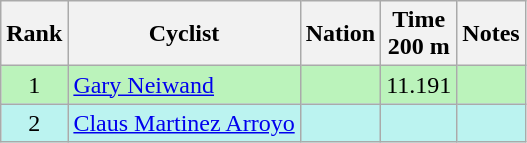<table class="wikitable sortable" style="text-align:center">
<tr>
<th>Rank</th>
<th>Cyclist</th>
<th>Nation</th>
<th>Time<br>200 m</th>
<th>Notes</th>
</tr>
<tr bgcolor=bbf3bb>
<td>1</td>
<td align=left><a href='#'>Gary Neiwand</a></td>
<td align=left></td>
<td>11.191</td>
<td></td>
</tr>
<tr bgcolor=bbf3f>
<td>2</td>
<td align=left><a href='#'>Claus Martinez Arroyo</a></td>
<td align=left></td>
<td></td>
<td></td>
</tr>
</table>
